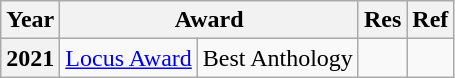<table class="wikitable">
<tr>
<th>Year</th>
<th colspan="2">Award</th>
<th>Res</th>
<th>Ref</th>
</tr>
<tr>
<th>2021</th>
<td><a href='#'>Locus Award</a></td>
<td>Best Anthology</td>
<td></td>
<td></td>
</tr>
</table>
